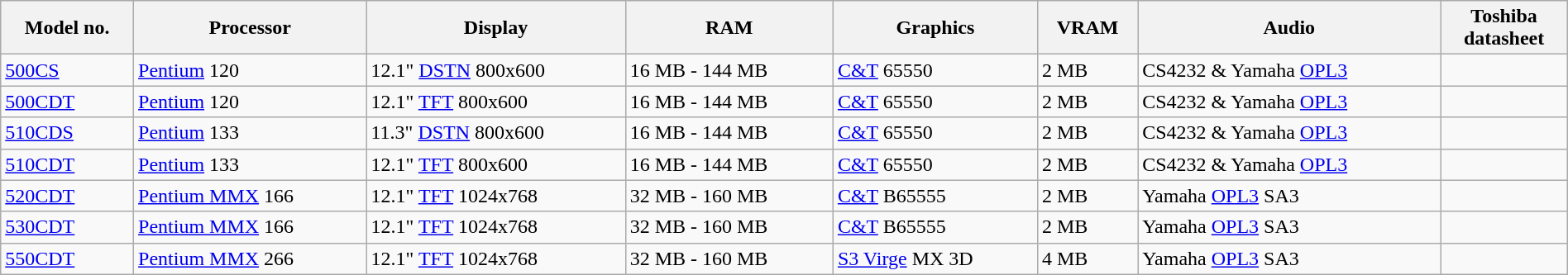<table class="wikitable sortable" style="width:100%;">
<tr>
<th>Model no.</th>
<th>Processor</th>
<th>Display</th>
<th>RAM</th>
<th>Graphics</th>
<th>VRAM</th>
<th>Audio</th>
<th>Toshiba<br>datasheet</th>
</tr>
<tr>
<td><a href='#'> 500CS</a></td>
<td><a href='#'>Pentium</a> 120</td>
<td>12.1" <a href='#'>DSTN</a> 800x600</td>
<td>16 MB - 144 MB</td>
<td><a href='#'> C&T</a> 65550</td>
<td>2 MB</td>
<td>CS4232 & Yamaha <a href='#'>OPL3</a></td>
<td></td>
</tr>
<tr>
<td><a href='#'> 500CDT</a></td>
<td><a href='#'>Pentium</a> 120</td>
<td>12.1" <a href='#'>TFT</a> 800x600</td>
<td>16 MB - 144 MB</td>
<td><a href='#'> C&T</a> 65550</td>
<td>2 MB</td>
<td>CS4232 & Yamaha <a href='#'>OPL3</a></td>
<td></td>
</tr>
<tr>
<td><a href='#'> 510CDS</a></td>
<td><a href='#'>Pentium</a> 133</td>
<td>11.3" <a href='#'>DSTN</a> 800x600</td>
<td>16 MB - 144 MB</td>
<td><a href='#'> C&T</a> 65550</td>
<td>2 MB</td>
<td>CS4232 & Yamaha <a href='#'>OPL3</a></td>
<td></td>
</tr>
<tr>
<td><a href='#'> 510CDT</a></td>
<td><a href='#'>Pentium</a> 133</td>
<td>12.1" <a href='#'>TFT</a> 800x600</td>
<td>16 MB - 144 MB</td>
<td><a href='#'> C&T</a> 65550</td>
<td>2 MB</td>
<td>CS4232 & Yamaha <a href='#'>OPL3</a></td>
<td></td>
</tr>
<tr>
<td><a href='#'> 520CDT</a></td>
<td><a href='#'>Pentium MMX</a> 166</td>
<td>12.1" <a href='#'>TFT</a> 1024x768</td>
<td>32 MB - 160 MB</td>
<td><a href='#'> C&T</a> B65555</td>
<td>2 MB</td>
<td>Yamaha <a href='#'>OPL3</a> SA3</td>
<td></td>
</tr>
<tr>
<td><a href='#'> 530CDT</a></td>
<td><a href='#'>Pentium MMX</a> 166</td>
<td>12.1" <a href='#'>TFT</a> 1024x768</td>
<td>32 MB - 160 MB</td>
<td><a href='#'> C&T</a> B65555</td>
<td>2 MB</td>
<td>Yamaha <a href='#'>OPL3</a> SA3</td>
<td></td>
</tr>
<tr>
<td><a href='#'> 550CDT</a></td>
<td><a href='#'>Pentium MMX</a> 266</td>
<td>12.1" <a href='#'>TFT</a> 1024x768</td>
<td>32 MB - 160 MB</td>
<td><a href='#'>S3 Virge</a> MX 3D</td>
<td>4 MB</td>
<td>Yamaha <a href='#'>OPL3</a> SA3</td>
<td></td>
</tr>
</table>
